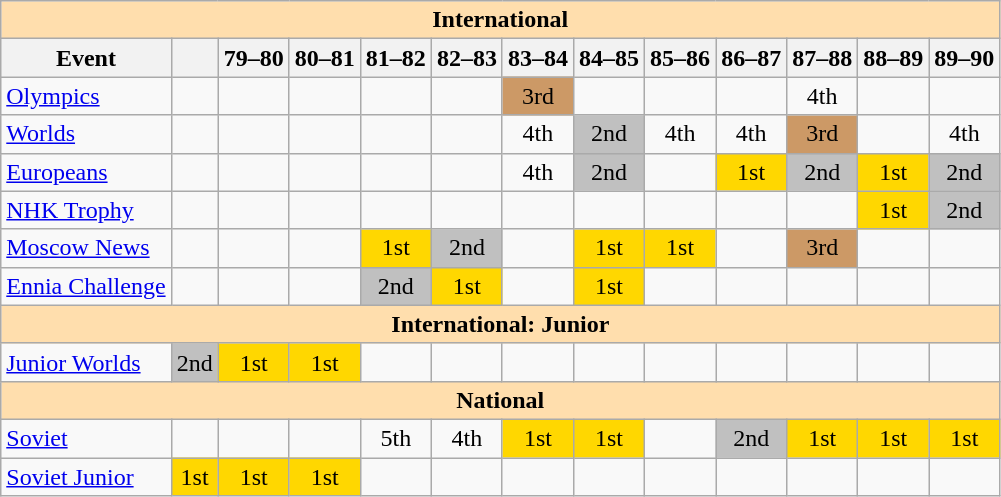<table class="wikitable" style="text-align:center">
<tr>
<th style="background-color: #ffdead; " colspan=13 align=center>International</th>
</tr>
<tr>
<th>Event</th>
<th></th>
<th>79–80</th>
<th>80–81</th>
<th>81–82</th>
<th>82–83</th>
<th>83–84</th>
<th>84–85</th>
<th>85–86</th>
<th>86–87</th>
<th>87–88</th>
<th>88–89</th>
<th>89–90</th>
</tr>
<tr>
<td align=left><a href='#'>Olympics</a></td>
<td></td>
<td></td>
<td></td>
<td></td>
<td></td>
<td bgcolor=cc9966>3rd</td>
<td></td>
<td></td>
<td></td>
<td>4th</td>
<td></td>
<td></td>
</tr>
<tr>
<td align=left><a href='#'>Worlds</a></td>
<td></td>
<td></td>
<td></td>
<td></td>
<td></td>
<td>4th</td>
<td bgcolor=silver>2nd</td>
<td>4th</td>
<td>4th</td>
<td bgcolor=cc9966>3rd</td>
<td></td>
<td>4th</td>
</tr>
<tr>
<td align=left><a href='#'>Europeans</a></td>
<td></td>
<td></td>
<td></td>
<td></td>
<td></td>
<td>4th</td>
<td bgcolor=silver>2nd</td>
<td></td>
<td bgcolor=gold>1st</td>
<td bgcolor=silver>2nd</td>
<td bgcolor=gold>1st</td>
<td bgcolor=silver>2nd</td>
</tr>
<tr>
<td align=left><a href='#'>NHK Trophy</a></td>
<td></td>
<td></td>
<td></td>
<td></td>
<td></td>
<td></td>
<td></td>
<td></td>
<td></td>
<td></td>
<td bgcolor=gold>1st</td>
<td bgcolor=silver>2nd</td>
</tr>
<tr>
<td align=left><a href='#'>Moscow News</a></td>
<td></td>
<td></td>
<td></td>
<td bgcolor=gold>1st</td>
<td bgcolor=silver>2nd</td>
<td></td>
<td bgcolor=gold>1st</td>
<td bgcolor=gold>1st</td>
<td></td>
<td bgcolor=cc9966>3rd</td>
<td></td>
<td></td>
</tr>
<tr>
<td align=left><a href='#'>Ennia Challenge</a></td>
<td></td>
<td></td>
<td></td>
<td bgcolor=silver>2nd</td>
<td bgcolor=gold>1st</td>
<td></td>
<td bgcolor=gold>1st</td>
<td></td>
<td></td>
<td></td>
<td></td>
<td></td>
</tr>
<tr>
<th style="background-color: #ffdead; " colspan=13 align=center>International: Junior</th>
</tr>
<tr>
<td align=left><a href='#'>Junior Worlds</a></td>
<td bgcolor=silver>2nd</td>
<td bgcolor=gold>1st</td>
<td bgcolor=gold>1st</td>
<td></td>
<td></td>
<td></td>
<td></td>
<td></td>
<td></td>
<td></td>
<td></td>
<td></td>
</tr>
<tr>
<th style="background-color: #ffdead; " colspan=13 align=center>National</th>
</tr>
<tr>
<td align=left><a href='#'>Soviet</a></td>
<td></td>
<td></td>
<td></td>
<td>5th</td>
<td>4th</td>
<td bgcolor=gold>1st</td>
<td bgcolor=gold>1st</td>
<td></td>
<td bgcolor=silver>2nd</td>
<td bgcolor=gold>1st</td>
<td bgcolor=gold>1st</td>
<td bgcolor=gold>1st</td>
</tr>
<tr>
<td align=left><a href='#'>Soviet Junior</a></td>
<td bgcolor=gold>1st</td>
<td bgcolor=gold>1st</td>
<td bgcolor=gold>1st</td>
<td></td>
<td></td>
<td></td>
<td></td>
<td></td>
<td></td>
<td></td>
<td></td>
<td></td>
</tr>
</table>
